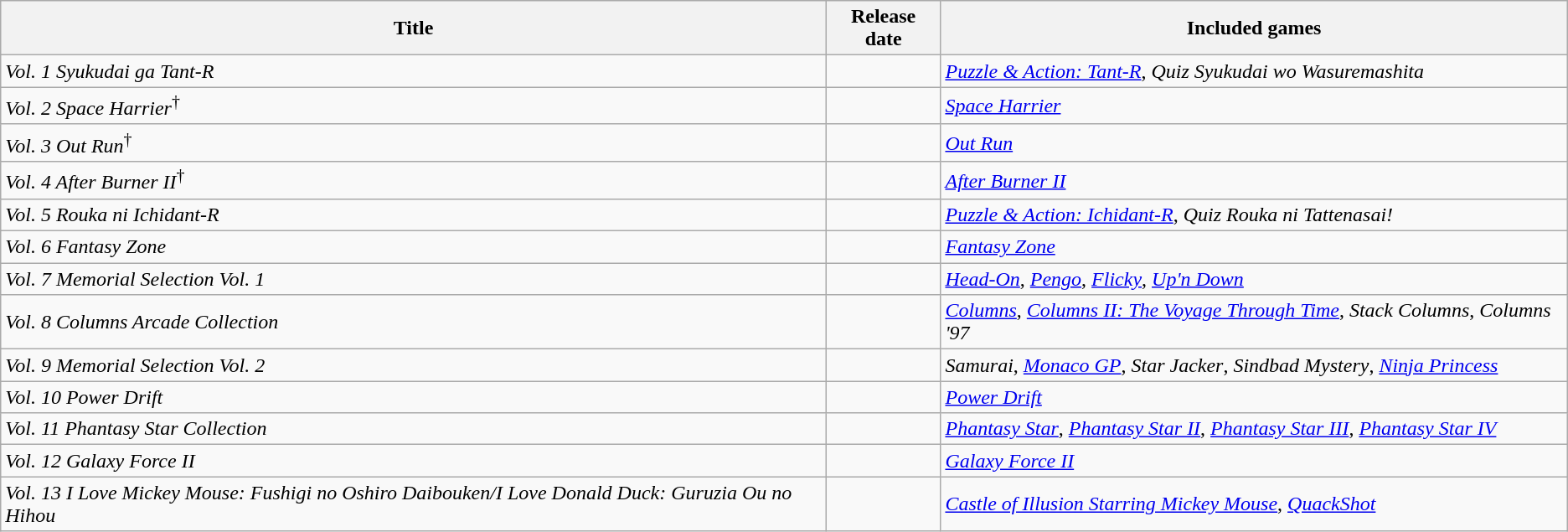<table class="wikitable">
<tr>
<th scope="col">Title</th>
<th scope="col">Release date</th>
<th scope="col">Included games</th>
</tr>
<tr>
<td><em>Vol. 1 Syukudai ga Tant-R</em></td>
<td></td>
<td><em><a href='#'>Puzzle & Action: Tant-R</a></em>, <em>Quiz Syukudai wo Wasuremashita</em></td>
</tr>
<tr>
<td><em>Vol. 2 Space Harrier</em><sup>†</sup></td>
<td></td>
<td><em><a href='#'>Space Harrier</a></em></td>
</tr>
<tr>
<td><em>Vol. 3 Out Run</em><sup>†</sup></td>
<td></td>
<td><em><a href='#'>Out Run</a></em></td>
</tr>
<tr>
<td><em>Vol. 4 After Burner II</em><sup>†</sup></td>
<td></td>
<td><em><a href='#'>After Burner II</a></em></td>
</tr>
<tr>
<td><em>Vol. 5 Rouka ni Ichidant-R</em></td>
<td></td>
<td><em><a href='#'>Puzzle & Action: Ichidant-R</a></em>, <em>Quiz Rouka ni Tattenasai!</em></td>
</tr>
<tr>
<td><em>Vol. 6 Fantasy Zone</em></td>
<td></td>
<td><em><a href='#'>Fantasy Zone</a></em></td>
</tr>
<tr>
<td><em>Vol. 7 Memorial Selection Vol. 1</em></td>
<td></td>
<td><em><a href='#'>Head-On</a></em>, <em><a href='#'>Pengo</a></em>, <em><a href='#'>Flicky</a></em>, <em><a href='#'>Up'n Down</a></em></td>
</tr>
<tr>
<td><em>Vol. 8 Columns Arcade Collection</em></td>
<td></td>
<td><em><a href='#'>Columns</a></em>, <em><a href='#'>Columns II: The Voyage Through Time</a></em>, <em>Stack Columns</em>, <em>Columns '97</em></td>
</tr>
<tr>
<td><em>Vol. 9 Memorial Selection Vol. 2</em></td>
<td></td>
<td><em>Samurai</em>, <em><a href='#'>Monaco GP</a></em>, <em>Star Jacker</em>, <em>Sindbad Mystery</em>, <em><a href='#'>Ninja Princess</a></em></td>
</tr>
<tr>
<td><em>Vol. 10 Power Drift</em></td>
<td></td>
<td><em><a href='#'>Power Drift</a></em></td>
</tr>
<tr>
<td><em>Vol. 11 Phantasy Star Collection</em></td>
<td></td>
<td><em><a href='#'>Phantasy Star</a></em>, <em><a href='#'>Phantasy Star II</a></em>, <em><a href='#'>Phantasy Star III</a></em>, <em><a href='#'>Phantasy Star IV</a></em></td>
</tr>
<tr>
<td><em>Vol. 12 Galaxy Force II</em></td>
<td></td>
<td><em><a href='#'>Galaxy Force II</a></em></td>
</tr>
<tr>
<td><em>Vol. 13 I Love Mickey Mouse: Fushigi no Oshiro Daibouken/I Love Donald Duck: Guruzia Ou no Hihou</em></td>
<td></td>
<td><em><a href='#'>Castle of Illusion Starring Mickey Mouse</a></em>, <em><a href='#'>QuackShot</a></em></td>
</tr>
</table>
